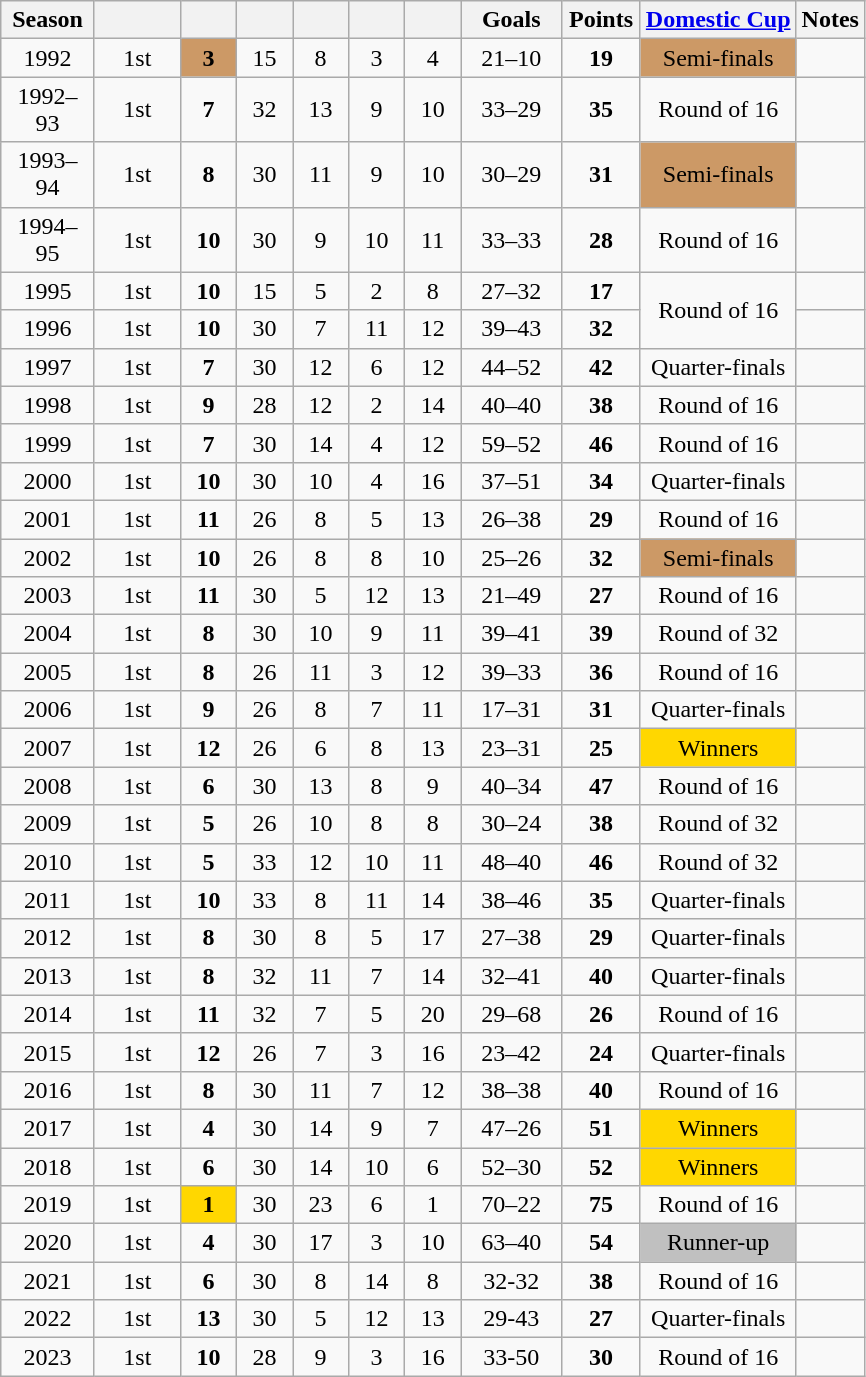<table class="wikitable" style="text-align: center;">
<tr>
<th width=55>Season</th>
<th width=50></th>
<th width=30></th>
<th width=30></th>
<th width=30></th>
<th width=30></th>
<th width=30></th>
<th width=60>Goals</th>
<th width=45>Points</th>
<th><a href='#'>Domestic Cup</a></th>
<th>Notes</th>
</tr>
<tr>
<td>1992</td>
<td>1st</td>
<td style="background:#cc9966"><strong>3</strong></td>
<td>15</td>
<td>8</td>
<td>3</td>
<td>4</td>
<td>21–10</td>
<td><strong>19</strong></td>
<td style="background:#cc9966">Semi-finals</td>
<td></td>
</tr>
<tr>
<td>1992–93</td>
<td>1st</td>
<td><strong>7</strong></td>
<td>32</td>
<td>13</td>
<td>9</td>
<td>10</td>
<td>33–29</td>
<td><strong>35</strong></td>
<td>Round of 16</td>
<td></td>
</tr>
<tr>
<td>1993–94</td>
<td>1st</td>
<td><strong>8</strong></td>
<td>30</td>
<td>11</td>
<td>9</td>
<td>10</td>
<td>30–29</td>
<td><strong>31</strong></td>
<td style="background:#cc9966">Semi-finals</td>
<td></td>
</tr>
<tr>
<td>1994–95</td>
<td>1st</td>
<td><strong>10</strong></td>
<td>30</td>
<td>9</td>
<td>10</td>
<td>11</td>
<td>33–33</td>
<td><strong>28</strong></td>
<td>Round of 16</td>
<td></td>
</tr>
<tr>
<td>1995</td>
<td>1st</td>
<td><strong>10</strong></td>
<td>15</td>
<td>5</td>
<td>2</td>
<td>8</td>
<td>27–32</td>
<td><strong>17</strong></td>
<td rowspan="2">Round of 16</td>
<td></td>
</tr>
<tr>
<td>1996</td>
<td>1st</td>
<td><strong>10</strong></td>
<td>30</td>
<td>7</td>
<td>11</td>
<td>12</td>
<td>39–43</td>
<td><strong>32</strong></td>
<td></td>
</tr>
<tr>
<td>1997</td>
<td>1st</td>
<td><strong>7</strong></td>
<td>30</td>
<td>12</td>
<td>6</td>
<td>12</td>
<td>44–52</td>
<td><strong>42</strong></td>
<td>Quarter-finals</td>
<td></td>
</tr>
<tr>
<td>1998</td>
<td>1st</td>
<td><strong>9</strong></td>
<td>28</td>
<td>12</td>
<td>2</td>
<td>14</td>
<td>40–40</td>
<td><strong>38</strong></td>
<td>Round of 16</td>
<td></td>
</tr>
<tr>
<td>1999</td>
<td>1st</td>
<td><strong>7</strong></td>
<td>30</td>
<td>14</td>
<td>4</td>
<td>12</td>
<td>59–52</td>
<td><strong>46</strong></td>
<td>Round of 16</td>
<td></td>
</tr>
<tr>
<td>2000</td>
<td>1st</td>
<td><strong>10</strong></td>
<td>30</td>
<td>10</td>
<td>4</td>
<td>16</td>
<td>37–51</td>
<td><strong>34</strong></td>
<td>Quarter-finals</td>
<td></td>
</tr>
<tr>
<td>2001</td>
<td>1st</td>
<td><strong>11</strong></td>
<td>26</td>
<td>8</td>
<td>5</td>
<td>13</td>
<td>26–38</td>
<td><strong>29</strong></td>
<td>Round of 16</td>
<td></td>
</tr>
<tr>
<td>2002</td>
<td>1st</td>
<td><strong>10</strong></td>
<td>26</td>
<td>8</td>
<td>8</td>
<td>10</td>
<td>25–26</td>
<td><strong>32</strong></td>
<td style="background:#cc9966">Semi-finals</td>
<td></td>
</tr>
<tr>
<td>2003</td>
<td>1st</td>
<td><strong>11</strong></td>
<td>30</td>
<td>5</td>
<td>12</td>
<td>13</td>
<td>21–49</td>
<td><strong>27</strong></td>
<td>Round of 16</td>
<td></td>
</tr>
<tr>
<td>2004</td>
<td>1st</td>
<td><strong>8</strong></td>
<td>30</td>
<td>10</td>
<td>9</td>
<td>11</td>
<td>39–41</td>
<td><strong>39</strong></td>
<td>Round of 32</td>
<td></td>
</tr>
<tr>
<td>2005</td>
<td>1st</td>
<td><strong>8</strong></td>
<td>26</td>
<td>11</td>
<td>3</td>
<td>12</td>
<td>39–33</td>
<td><strong>36</strong></td>
<td>Round of 16</td>
<td></td>
</tr>
<tr>
<td>2006</td>
<td>1st</td>
<td><strong>9</strong></td>
<td>26</td>
<td>8</td>
<td>7</td>
<td>11</td>
<td>17–31</td>
<td><strong>31</strong></td>
<td>Quarter-finals</td>
<td></td>
</tr>
<tr>
<td>2007</td>
<td>1st</td>
<td><strong>12</strong></td>
<td>26</td>
<td>6</td>
<td>8</td>
<td>13</td>
<td>23–31</td>
<td><strong>25</strong></td>
<td style="background:gold">Winners</td>
<td></td>
</tr>
<tr>
<td>2008</td>
<td>1st</td>
<td><strong>6</strong></td>
<td>30</td>
<td>13</td>
<td>8</td>
<td>9</td>
<td>40–34</td>
<td><strong>47</strong></td>
<td>Round of 16</td>
<td></td>
</tr>
<tr>
<td>2009</td>
<td>1st</td>
<td><strong>5</strong></td>
<td>26</td>
<td>10</td>
<td>8</td>
<td>8</td>
<td>30–24</td>
<td><strong>38</strong></td>
<td>Round of 32</td>
<td></td>
</tr>
<tr>
<td>2010</td>
<td>1st</td>
<td><strong>5</strong></td>
<td>33</td>
<td>12</td>
<td>10</td>
<td>11</td>
<td>48–40</td>
<td><strong>46</strong></td>
<td>Round of 32</td>
<td></td>
</tr>
<tr>
<td>2011</td>
<td>1st</td>
<td><strong>10</strong></td>
<td>33</td>
<td>8</td>
<td>11</td>
<td>14</td>
<td>38–46</td>
<td><strong>35</strong></td>
<td>Quarter-finals</td>
<td></td>
</tr>
<tr>
<td>2012</td>
<td>1st</td>
<td><strong>8</strong></td>
<td>30</td>
<td>8</td>
<td>5</td>
<td>17</td>
<td>27–38</td>
<td><strong>29</strong></td>
<td>Quarter-finals</td>
<td></td>
</tr>
<tr>
<td>2013</td>
<td>1st</td>
<td><strong>8</strong></td>
<td>32</td>
<td>11</td>
<td>7</td>
<td>14</td>
<td>32–41</td>
<td><strong>40</strong></td>
<td>Quarter-finals</td>
<td></td>
</tr>
<tr>
<td>2014</td>
<td>1st</td>
<td><strong>11</strong></td>
<td>32</td>
<td>7</td>
<td>5</td>
<td>20</td>
<td>29–68</td>
<td><strong>26</strong></td>
<td>Round of 16</td>
<td></td>
</tr>
<tr>
<td>2015</td>
<td>1st</td>
<td><strong>12</strong></td>
<td>26</td>
<td>7</td>
<td>3</td>
<td>16</td>
<td>23–42</td>
<td><strong>24</strong></td>
<td>Quarter-finals</td>
<td></td>
</tr>
<tr>
<td>2016</td>
<td>1st</td>
<td><strong>8</strong></td>
<td>30</td>
<td>11</td>
<td>7</td>
<td>12</td>
<td>38–38</td>
<td><strong>40</strong></td>
<td>Round of 16</td>
<td></td>
</tr>
<tr>
<td>2017</td>
<td>1st</td>
<td><strong>4</strong></td>
<td>30</td>
<td>14</td>
<td>9</td>
<td>7</td>
<td>47–26</td>
<td><strong>51</strong></td>
<td style="background:gold">Winners</td>
<td></td>
</tr>
<tr>
<td>2018</td>
<td>1st</td>
<td><strong>6</strong></td>
<td>30</td>
<td>14</td>
<td>10</td>
<td>6</td>
<td>52–30</td>
<td><strong>52</strong></td>
<td style="background:gold">Winners</td>
<td></td>
</tr>
<tr>
<td>2019</td>
<td>1st</td>
<td style="background:gold"><strong>1</strong></td>
<td>30</td>
<td>23</td>
<td>6</td>
<td>1</td>
<td>70–22</td>
<td><strong>75</strong></td>
<td>Round of 16</td>
<td></td>
</tr>
<tr>
<td>2020</td>
<td>1st</td>
<td><strong>4</strong></td>
<td>30</td>
<td>17</td>
<td>3</td>
<td>10</td>
<td>63–40</td>
<td><strong>54</strong></td>
<td style="background:silver">Runner-up</td>
<td></td>
</tr>
<tr>
<td>2021</td>
<td>1st</td>
<td><strong>6</strong></td>
<td>30</td>
<td>8</td>
<td>14</td>
<td>8</td>
<td>32-32</td>
<td><strong>38</strong></td>
<td>Round of 16</td>
<td></td>
</tr>
<tr>
<td>2022</td>
<td>1st</td>
<td><strong>13</strong></td>
<td>30</td>
<td>5</td>
<td>12</td>
<td>13</td>
<td>29-43</td>
<td><strong>27</strong></td>
<td>Quarter-finals</td>
<td></td>
</tr>
<tr>
<td>2023</td>
<td>1st</td>
<td><strong>10</strong></td>
<td>28</td>
<td>9</td>
<td>3</td>
<td>16</td>
<td>33-50</td>
<td><strong>30</strong></td>
<td>Round of 16</td>
<td></td>
</tr>
</table>
